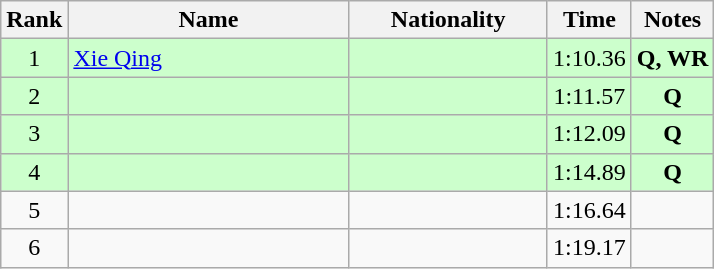<table class="wikitable sortable" style="text-align:center">
<tr>
<th>Rank</th>
<th style="width:180px">Name</th>
<th style="width:125px">Nationality</th>
<th>Time</th>
<th>Notes</th>
</tr>
<tr style="background:#cfc;">
<td>1</td>
<td style="text-align:left;"><a href='#'>Xie Qing</a></td>
<td style="text-align:left;"></td>
<td>1:10.36</td>
<td><strong>Q, WR</strong></td>
</tr>
<tr style="background:#cfc;">
<td>2</td>
<td style="text-align:left;"></td>
<td style="text-align:left;"></td>
<td>1:11.57</td>
<td><strong>Q</strong></td>
</tr>
<tr style="background:#cfc;">
<td>3</td>
<td style="text-align:left;"></td>
<td style="text-align:left;"></td>
<td>1:12.09</td>
<td><strong>Q</strong></td>
</tr>
<tr style="background:#cfc;">
<td>4</td>
<td style="text-align:left;"></td>
<td style="text-align:left;"></td>
<td>1:14.89</td>
<td><strong>Q</strong></td>
</tr>
<tr>
<td>5</td>
<td style="text-align:left;"></td>
<td style="text-align:left;"></td>
<td>1:16.64</td>
<td></td>
</tr>
<tr>
<td>6</td>
<td style="text-align:left;"></td>
<td style="text-align:left;"></td>
<td>1:19.17</td>
<td></td>
</tr>
</table>
